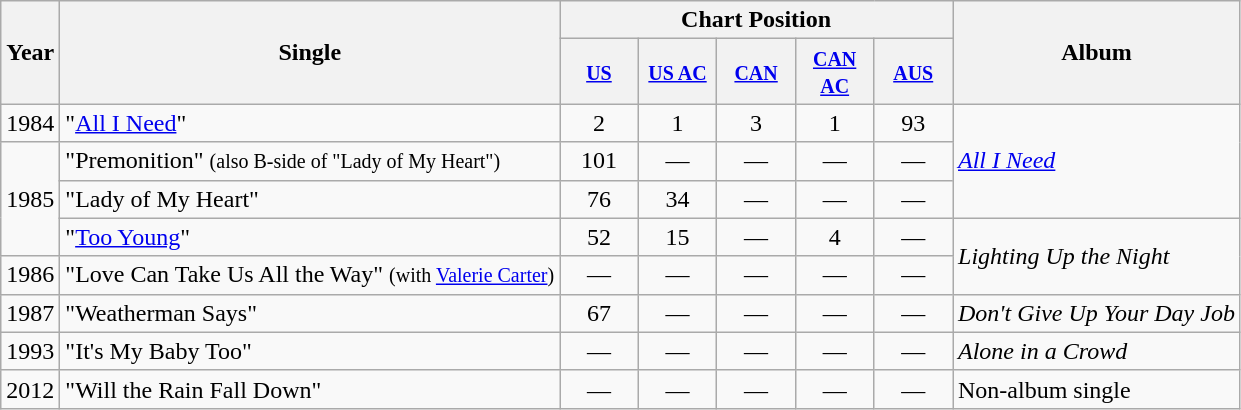<table class="wikitable">
<tr>
<th rowspan="2">Year</th>
<th rowspan="2">Single</th>
<th colspan="5">Chart Position</th>
<th rowspan="2">Album</th>
</tr>
<tr>
<th style="width:45px;"><small><a href='#'>US</a></small></th>
<th style="width:45px;"><small><a href='#'>US AC</a></small></th>
<th style="width:45px;"><small><a href='#'>CAN</a></small></th>
<th style="width:45px;"><small><a href='#'>CAN AC</a></small></th>
<th style="width:45px;"><small><a href='#'>AUS</a></small></th>
</tr>
<tr>
<td>1984</td>
<td>"<a href='#'>All I Need</a>"</td>
<td style="text-align:center;">2</td>
<td style="text-align:center;">1</td>
<td style="text-align:center;">3</td>
<td style="text-align:center;">1</td>
<td style="text-align:center;">93</td>
<td rowspan="3"><em><a href='#'>All I Need</a></em></td>
</tr>
<tr>
<td rowspan="3">1985</td>
<td>"Premonition" <small>(also B-side of "Lady of My Heart")</small></td>
<td style="text-align:center;">101</td>
<td style="text-align:center;">—</td>
<td style="text-align:center;">—</td>
<td style="text-align:center;">—</td>
<td style="text-align:center;">—</td>
</tr>
<tr>
<td>"Lady of My Heart"</td>
<td style="text-align:center;">76</td>
<td style="text-align:center;">34</td>
<td style="text-align:center;">—</td>
<td style="text-align:center;">—</td>
<td style="text-align:center;">—</td>
</tr>
<tr>
<td>"<a href='#'>Too Young</a>"</td>
<td style="text-align:center;">52</td>
<td style="text-align:center;">15</td>
<td style="text-align:center;">—</td>
<td style="text-align:center;">4</td>
<td style="text-align:center;">—</td>
<td rowspan="2"><em>Lighting Up the Night</em></td>
</tr>
<tr>
<td>1986</td>
<td>"Love Can Take Us All the Way" <small>(with <a href='#'>Valerie Carter</a>)</small></td>
<td style="text-align:center;">—</td>
<td style="text-align:center;">—</td>
<td style="text-align:center;">—</td>
<td style="text-align:center;">—</td>
<td style="text-align:center;">—</td>
</tr>
<tr>
<td>1987</td>
<td>"Weatherman Says"</td>
<td style="text-align:center;">67</td>
<td style="text-align:center;">—</td>
<td style="text-align:center;">—</td>
<td style="text-align:center;">—</td>
<td style="text-align:center;">—</td>
<td><em>Don't Give Up Your Day Job</em></td>
</tr>
<tr>
<td>1993</td>
<td>"It's My Baby Too"</td>
<td style="text-align:center;">—</td>
<td style="text-align:center;">—</td>
<td style="text-align:center;">—</td>
<td style="text-align:center;">—</td>
<td style="text-align:center;">—</td>
<td><em>Alone in a Crowd</em></td>
</tr>
<tr>
<td>2012</td>
<td>"Will the Rain Fall Down"</td>
<td style="text-align:center;">—</td>
<td style="text-align:center;">—</td>
<td style="text-align:center;">—</td>
<td style="text-align:center;">—</td>
<td style="text-align:center;">—</td>
<td>Non-album single</td>
</tr>
</table>
